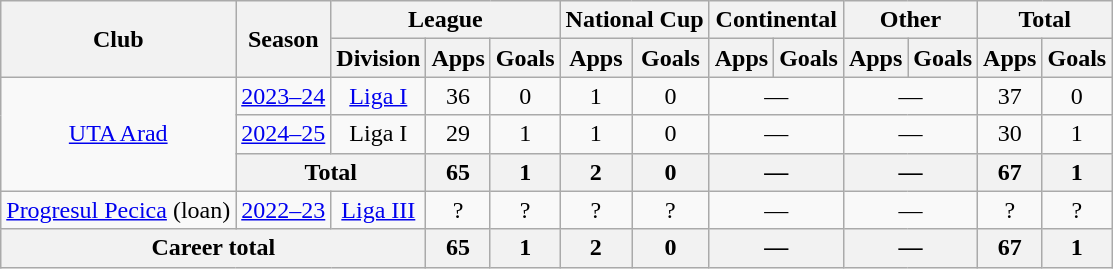<table class=wikitable style=text-align:center>
<tr>
<th rowspan=2>Club</th>
<th rowspan=2>Season</th>
<th colspan=3>League</th>
<th colspan=2>National Cup</th>
<th colspan=2>Continental</th>
<th colspan=2>Other</th>
<th colspan=2>Total</th>
</tr>
<tr>
<th>Division</th>
<th>Apps</th>
<th>Goals</th>
<th>Apps</th>
<th>Goals</th>
<th>Apps</th>
<th>Goals</th>
<th>Apps</th>
<th>Goals</th>
<th>Apps</th>
<th>Goals</th>
</tr>
<tr>
<td rowspan="3"><a href='#'>UTA Arad</a></td>
<td><a href='#'>2023–24</a></td>
<td rowspan="1"><a href='#'>Liga I</a></td>
<td>36</td>
<td>0</td>
<td>1</td>
<td>0</td>
<td colspan="2">—</td>
<td colspan="2">—</td>
<td>37</td>
<td>0</td>
</tr>
<tr>
<td><a href='#'>2024–25</a></td>
<td rowspan="1">Liga I</td>
<td>29</td>
<td>1</td>
<td>1</td>
<td>0</td>
<td colspan="2">—</td>
<td colspan="2">—</td>
<td>30</td>
<td>1</td>
</tr>
<tr>
<th colspan="2">Total</th>
<th>65</th>
<th>1</th>
<th>2</th>
<th>0</th>
<th colspan="2">—</th>
<th colspan="2">—</th>
<th>67</th>
<th>1</th>
</tr>
<tr>
<td rowspan="1"><a href='#'>Progresul Pecica</a> (loan)</td>
<td><a href='#'>2022–23</a></td>
<td rowspan="1"><a href='#'>Liga III</a></td>
<td>?</td>
<td>?</td>
<td>?</td>
<td>?</td>
<td colspan="2">—</td>
<td colspan="2">—</td>
<td>?</td>
<td>?</td>
</tr>
<tr>
<th colspan="3">Career total</th>
<th>65</th>
<th>1</th>
<th>2</th>
<th>0</th>
<th colspan="2">—</th>
<th colspan="2">—</th>
<th>67</th>
<th>1</th>
</tr>
</table>
